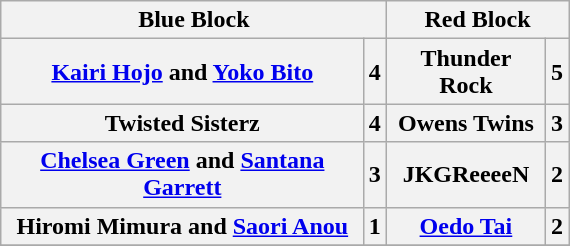<table class="wikitable" style="text-align:center; margin: 1em auto 1em auto" width="30%">
<tr>
<th colspan="2">Blue Block</th>
<th colspan="2">Red Block</th>
</tr>
<tr>
<th><a href='#'>Kairi Hojo</a> and <a href='#'>Yoko Bito</a></th>
<th>4</th>
<th>Thunder Rock<br></th>
<th>5</th>
</tr>
<tr>
<th>Twisted Sisterz<br></th>
<th>4</th>
<th>Owens Twins<br></th>
<th>3</th>
</tr>
<tr>
<th><a href='#'>Chelsea Green</a> and <a href='#'>Santana Garrett</a></th>
<th>3</th>
<th>JKGReeeeN<br></th>
<th>2</th>
</tr>
<tr>
<th>Hiromi Mimura and <a href='#'>Saori Anou</a></th>
<th>1</th>
<th><a href='#'>Oedo Tai</a><br></th>
<th>2</th>
</tr>
<tr>
</tr>
</table>
